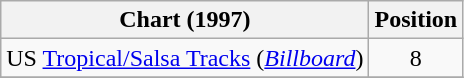<table class="wikitable sortable">
<tr>
<th>Chart (1997)</th>
<th>Position</th>
</tr>
<tr>
<td align="left">US <a href='#'>Tropical/Salsa Tracks</a> (<em><a href='#'>Billboard</a></em>)</td>
<td align="center">8</td>
</tr>
<tr>
</tr>
</table>
